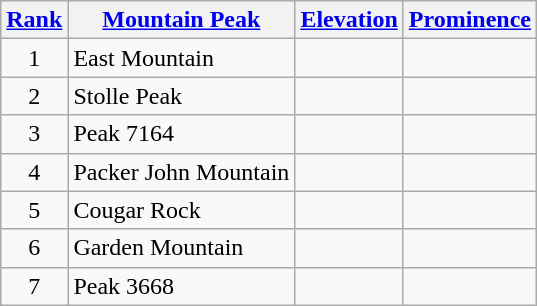<table class="wikitable sortable">
<tr>
<th><a href='#'>Rank</a></th>
<th><a href='#'>Mountain Peak</a></th>
<th><a href='#'>Elevation</a></th>
<th><a href='#'>Prominence</a></th>
</tr>
<tr>
<td align="center">1</td>
<td>East Mountain</td>
<td align="center"></td>
<td align="center"></td>
</tr>
<tr>
<td align="center">2</td>
<td>Stolle Peak</td>
<td align="center"></td>
<td align="center"></td>
</tr>
<tr>
<td align="center">3</td>
<td>Peak 7164</td>
<td align="center"></td>
<td align="center"></td>
</tr>
<tr>
<td align="center">4</td>
<td>Packer John Mountain</td>
<td align="center"></td>
<td align="center"></td>
</tr>
<tr>
<td align="center">5</td>
<td>Cougar Rock</td>
<td align="center"></td>
<td align="center"></td>
</tr>
<tr>
<td align="center">6</td>
<td>Garden Mountain</td>
<td align="center"></td>
<td align="center"></td>
</tr>
<tr>
<td align="center">7</td>
<td>Peak 3668</td>
<td align="center"></td>
<td align="center"></td>
</tr>
</table>
